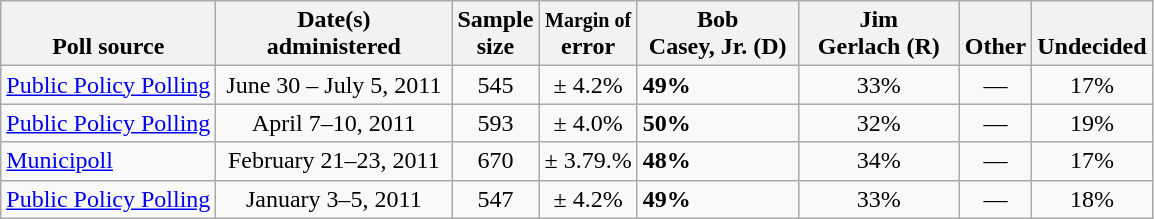<table class="wikitable">
<tr valign= bottom>
<th>Poll source</th>
<th style="width:150px;">Date(s)<br>administered</th>
<th class=small>Sample<br>size</th>
<th><small>Margin of</small><br>error</th>
<th style="width:100px;">Bob <br>Casey, Jr. (D)</th>
<th style="width:100px;">Jim<br>Gerlach (R)</th>
<th>Other</th>
<th>Undecided</th>
</tr>
<tr>
<td><a href='#'>Public Policy Polling</a></td>
<td align=center>June 30 – July 5, 2011</td>
<td align=center>545</td>
<td align=center>± 4.2%</td>
<td><strong>49%</strong></td>
<td align=center>33%</td>
<td align=center>—</td>
<td align=center>17%</td>
</tr>
<tr>
<td><a href='#'>Public Policy Polling</a></td>
<td align=center>April 7–10, 2011</td>
<td align=center>593</td>
<td align=center>± 4.0%</td>
<td><strong>50%</strong></td>
<td align=center>32%</td>
<td align=center>—</td>
<td align=center>19%</td>
</tr>
<tr>
<td><a href='#'>Municipoll </a></td>
<td align=center>February 21–23, 2011</td>
<td align=center>670</td>
<td align=center>± 3.79.%</td>
<td><strong>48%</strong></td>
<td align=center>34%</td>
<td align=center>—</td>
<td align=center>17%</td>
</tr>
<tr>
<td><a href='#'>Public Policy Polling </a></td>
<td align=center>January 3–5, 2011</td>
<td align=center>547</td>
<td align=center>± 4.2%</td>
<td><strong>49%</strong></td>
<td align=center>33%</td>
<td align=center>—</td>
<td align=center>18%</td>
</tr>
</table>
